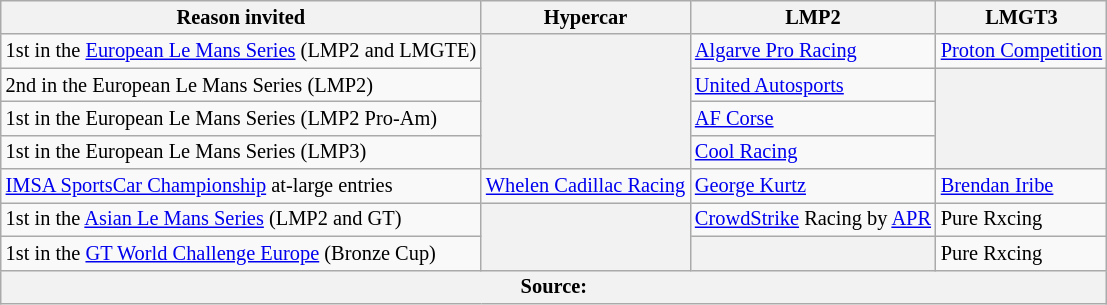<table class="wikitable" style="font-size: 85%;">
<tr>
<th scope="col">Reason invited</th>
<th scope="col">Hypercar</th>
<th scope="col">LMP2</th>
<th scope="col">LMGT3</th>
</tr>
<tr>
<td nowrap>1st in the <a href='#'>European Le Mans Series</a> (LMP2 and LMGTE)</td>
<th rowspan="4" nowrap></th>
<td nowrap> <a href='#'>Algarve Pro Racing</a></td>
<td nowrap> <a href='#'>Proton Competition</a></td>
</tr>
<tr>
<td nowrap>2nd in the European Le Mans Series (LMP2)</td>
<td nowrap> <a href='#'>United Autosports</a></td>
<th rowspan="3" nowrap></th>
</tr>
<tr>
<td nowrap>1st in the European Le Mans Series (LMP2 Pro-Am)</td>
<td nowrap> <a href='#'>AF Corse</a></td>
</tr>
<tr>
<td nowrap>1st in the European Le Mans Series (LMP3)</td>
<td nowrap> <a href='#'>Cool Racing</a></td>
</tr>
<tr>
<td nowrap><a href='#'>IMSA SportsCar Championship</a> at-large entries</td>
<td nowrap> <a href='#'>Whelen Cadillac Racing</a></td>
<td nowrap> <a href='#'>George Kurtz</a></td>
<td nowrap> <a href='#'>Brendan Iribe</a></td>
</tr>
<tr>
<td nowrap>1st in the <a href='#'>Asian Le Mans Series</a> (LMP2 and GT)</td>
<th rowspan="2" nowrap></th>
<td nowrap> <a href='#'>CrowdStrike</a> Racing by <a href='#'>APR</a></td>
<td nowrap> Pure Rxcing</td>
</tr>
<tr>
<td nowrap>1st in the <a href='#'>GT World Challenge Europe</a> (Bronze Cup)</td>
<th rowspan="1" nowrap></th>
<td nowrap> Pure Rxcing</td>
</tr>
<tr>
<th colspan="4">Source:</th>
</tr>
</table>
